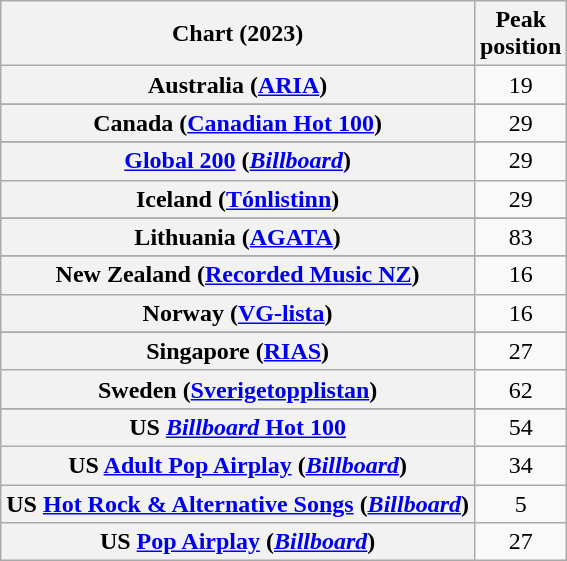<table class="wikitable sortable plainrowheaders" style="text-align:center">
<tr>
<th scope="col">Chart (2023)</th>
<th scope="col">Peak<br>position</th>
</tr>
<tr>
<th scope="row">Australia (<a href='#'>ARIA</a>)</th>
<td>19</td>
</tr>
<tr>
</tr>
<tr>
<th scope="row">Canada (<a href='#'>Canadian Hot 100</a>)</th>
<td>29</td>
</tr>
<tr>
</tr>
<tr>
<th scope="row"><a href='#'>Global 200</a> (<em><a href='#'>Billboard</a></em>)</th>
<td>29</td>
</tr>
<tr>
<th scope="row">Iceland (<a href='#'>Tónlistinn</a>)</th>
<td>29</td>
</tr>
<tr>
</tr>
<tr>
<th scope="row">Lithuania (<a href='#'>AGATA</a>)</th>
<td>83</td>
</tr>
<tr>
</tr>
<tr>
</tr>
<tr>
<th scope="row">New Zealand (<a href='#'>Recorded Music NZ</a>)</th>
<td>16</td>
</tr>
<tr>
<th scope="row">Norway (<a href='#'>VG-lista</a>)</th>
<td>16</td>
</tr>
<tr>
</tr>
<tr>
<th scope="row">Singapore (<a href='#'>RIAS</a>)</th>
<td>27</td>
</tr>
<tr>
<th scope="row">Sweden (<a href='#'>Sverigetopplistan</a>)</th>
<td>62</td>
</tr>
<tr>
</tr>
<tr>
</tr>
<tr>
</tr>
<tr>
<th scope="row">US <a href='#'><em>Billboard</em> Hot 100</a></th>
<td>54</td>
</tr>
<tr>
<th scope="row">US <a href='#'>Adult Pop Airplay</a> (<em><a href='#'>Billboard</a></em>)</th>
<td>34</td>
</tr>
<tr>
<th scope="row">US <a href='#'>Hot Rock & Alternative Songs</a> (<em><a href='#'>Billboard</a></em>)</th>
<td>5</td>
</tr>
<tr>
<th scope="row">US <a href='#'>Pop Airplay</a> (<em><a href='#'>Billboard</a></em>)</th>
<td>27</td>
</tr>
</table>
